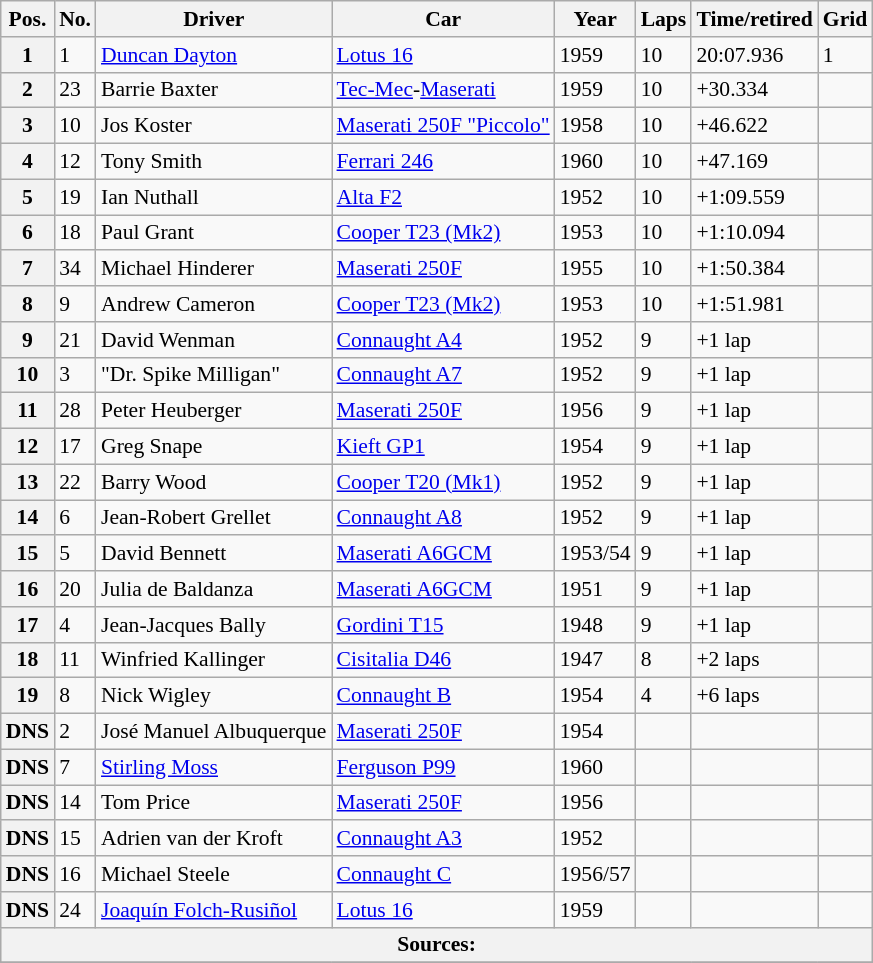<table class="wikitable" style="font-size:90%">
<tr>
<th>Pos.</th>
<th>No.</th>
<th>Driver</th>
<th>Car</th>
<th>Year</th>
<th>Laps</th>
<th>Time/retired</th>
<th>Grid</th>
</tr>
<tr>
<th>1</th>
<td>1</td>
<td> <a href='#'>Duncan Dayton</a></td>
<td><a href='#'>Lotus 16</a></td>
<td>1959</td>
<td>10</td>
<td>20:07.936</td>
<td>1</td>
</tr>
<tr>
<th>2</th>
<td>23</td>
<td> Barrie Baxter</td>
<td><a href='#'>Tec-Mec</a>-<a href='#'>Maserati</a></td>
<td>1959</td>
<td>10</td>
<td>+30.334</td>
<td></td>
</tr>
<tr>
<th>3</th>
<td>10</td>
<td> Jos Koster</td>
<td><a href='#'>Maserati 250F "Piccolo"</a></td>
<td>1958</td>
<td>10</td>
<td>+46.622</td>
<td></td>
</tr>
<tr>
<th>4</th>
<td>12</td>
<td> Tony Smith</td>
<td><a href='#'>Ferrari 246</a></td>
<td>1960</td>
<td>10</td>
<td>+47.169</td>
<td></td>
</tr>
<tr>
<th>5</th>
<td>19</td>
<td> Ian Nuthall</td>
<td><a href='#'>Alta F2</a></td>
<td>1952</td>
<td>10</td>
<td>+1:09.559</td>
<td></td>
</tr>
<tr>
<th>6</th>
<td>18</td>
<td> Paul Grant</td>
<td><a href='#'>Cooper T23 (Mk2)</a></td>
<td>1953</td>
<td>10</td>
<td>+1:10.094</td>
<td></td>
</tr>
<tr>
<th>7</th>
<td>34</td>
<td> Michael Hinderer</td>
<td><a href='#'>Maserati 250F</a></td>
<td>1955</td>
<td>10</td>
<td>+1:50.384</td>
<td></td>
</tr>
<tr>
<th>8</th>
<td>9</td>
<td> Andrew Cameron</td>
<td><a href='#'>Cooper T23 (Mk2)</a></td>
<td>1953</td>
<td>10</td>
<td>+1:51.981</td>
<td></td>
</tr>
<tr>
<th>9</th>
<td>21</td>
<td> David Wenman</td>
<td><a href='#'>Connaught A4</a></td>
<td>1952</td>
<td>9</td>
<td>+1 lap</td>
<td></td>
</tr>
<tr>
<th>10</th>
<td>3</td>
<td> "Dr. Spike Milligan"</td>
<td><a href='#'>Connaught A7</a></td>
<td>1952</td>
<td>9</td>
<td>+1 lap</td>
<td></td>
</tr>
<tr>
<th>11</th>
<td>28</td>
<td> Peter Heuberger</td>
<td><a href='#'>Maserati 250F</a></td>
<td>1956</td>
<td>9</td>
<td>+1 lap</td>
<td></td>
</tr>
<tr>
<th>12</th>
<td>17</td>
<td> Greg Snape</td>
<td><a href='#'>Kieft GP1</a></td>
<td>1954</td>
<td>9</td>
<td>+1 lap</td>
<td></td>
</tr>
<tr>
<th>13</th>
<td>22</td>
<td> Barry Wood</td>
<td><a href='#'>Cooper T20 (Mk1)</a></td>
<td>1952</td>
<td>9</td>
<td>+1 lap</td>
<td></td>
</tr>
<tr>
<th>14</th>
<td>6</td>
<td> Jean-Robert Grellet</td>
<td><a href='#'>Connaught A8</a></td>
<td>1952</td>
<td>9</td>
<td>+1 lap</td>
<td></td>
</tr>
<tr>
<th>15</th>
<td>5</td>
<td> David Bennett</td>
<td><a href='#'>Maserati A6GCM</a></td>
<td>1953/54</td>
<td>9</td>
<td>+1 lap</td>
<td></td>
</tr>
<tr>
<th>16</th>
<td>20</td>
<td> Julia de Baldanza</td>
<td><a href='#'>Maserati A6GCM</a></td>
<td>1951</td>
<td>9</td>
<td>+1 lap</td>
<td></td>
</tr>
<tr>
<th>17</th>
<td>4</td>
<td> Jean-Jacques Bally</td>
<td><a href='#'>Gordini T15</a></td>
<td>1948</td>
<td>9</td>
<td>+1 lap</td>
<td></td>
</tr>
<tr>
<th>18</th>
<td>11</td>
<td> Winfried Kallinger</td>
<td><a href='#'>Cisitalia D46</a></td>
<td>1947</td>
<td>8</td>
<td>+2 laps</td>
<td></td>
</tr>
<tr>
<th>19</th>
<td>8</td>
<td> Nick Wigley</td>
<td><a href='#'>Connaught B</a></td>
<td>1954</td>
<td>4</td>
<td>+6 laps</td>
<td></td>
</tr>
<tr>
<th>DNS</th>
<td>2</td>
<td> José Manuel Albuquerque</td>
<td><a href='#'>Maserati 250F</a></td>
<td>1954</td>
<td></td>
<td></td>
<td></td>
</tr>
<tr>
<th>DNS</th>
<td>7</td>
<td> <a href='#'>Stirling Moss</a></td>
<td><a href='#'>Ferguson P99</a></td>
<td>1960</td>
<td></td>
<td></td>
<td></td>
</tr>
<tr>
<th>DNS</th>
<td>14</td>
<td> Tom Price</td>
<td><a href='#'>Maserati 250F</a></td>
<td>1956</td>
<td></td>
<td></td>
<td></td>
</tr>
<tr>
<th>DNS</th>
<td>15</td>
<td> Adrien van der Kroft</td>
<td><a href='#'>Connaught A3</a></td>
<td>1952</td>
<td></td>
<td></td>
<td></td>
</tr>
<tr>
<th>DNS</th>
<td>16</td>
<td> Michael Steele</td>
<td><a href='#'>Connaught C</a></td>
<td>1956/57</td>
<td></td>
<td></td>
<td></td>
</tr>
<tr>
<th>DNS</th>
<td>24</td>
<td> <a href='#'>Joaquín Folch-Rusiñol</a></td>
<td><a href='#'>Lotus 16</a></td>
<td>1959</td>
<td></td>
<td></td>
<td></td>
</tr>
<tr style="background-color:#E5E4E2" align="center">
<th colspan=8>Sources:</th>
</tr>
<tr>
</tr>
</table>
